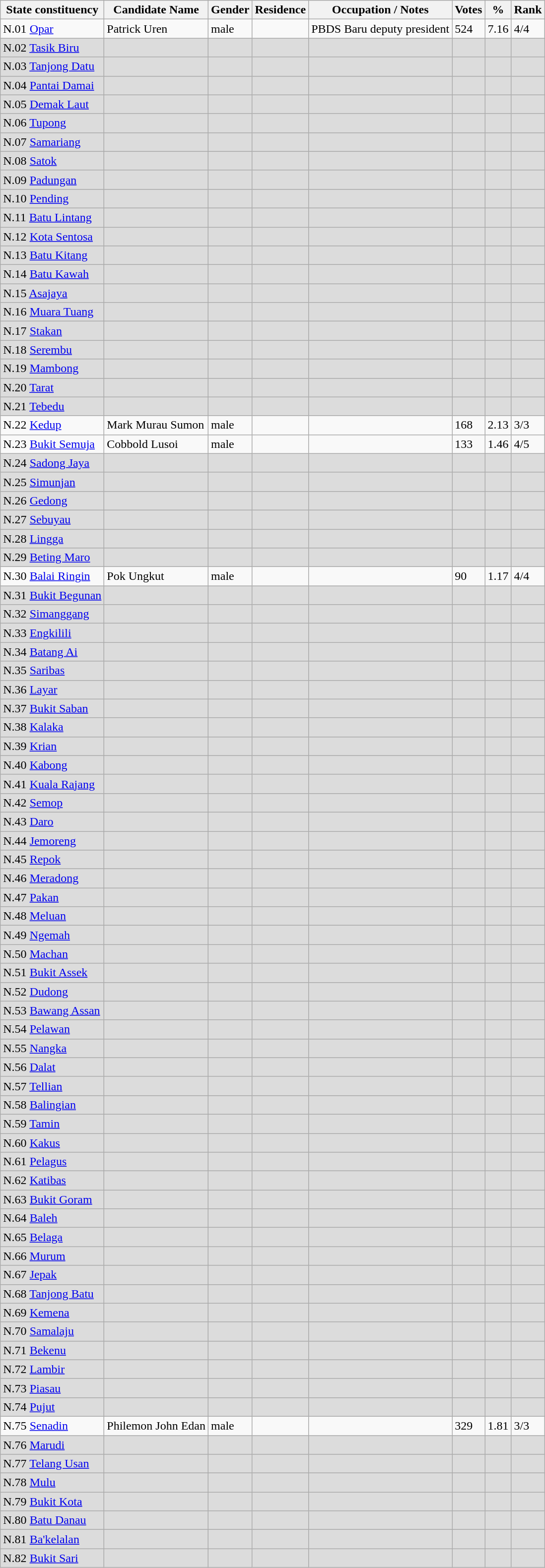<table class="wikitable sortable">
<tr>
<th>State constituency</th>
<th>Candidate Name</th>
<th>Gender</th>
<th>Residence</th>
<th>Occupation / Notes</th>
<th>Votes</th>
<th>%</th>
<th>Rank</th>
</tr>
<tr>
<td>N.01 <a href='#'>Opar</a></td>
<td>Patrick Uren</td>
<td>male</td>
<td></td>
<td>PBDS Baru deputy president</td>
<td>524</td>
<td>7.16</td>
<td>4/4</td>
</tr>
<tr style="background: gainsboro;">
<td>N.02 <a href='#'>Tasik Biru</a></td>
<td></td>
<td></td>
<td></td>
<td></td>
<td></td>
<td></td>
<td></td>
</tr>
<tr style="background: gainsboro;">
<td>N.03 <a href='#'>Tanjong Datu</a></td>
<td></td>
<td></td>
<td></td>
<td></td>
<td></td>
<td></td>
<td></td>
</tr>
<tr style="background: gainsboro;">
<td>N.04 <a href='#'>Pantai Damai</a></td>
<td></td>
<td></td>
<td></td>
<td></td>
<td></td>
<td></td>
<td></td>
</tr>
<tr style="background: gainsboro;">
<td>N.05 <a href='#'>Demak Laut</a></td>
<td></td>
<td></td>
<td></td>
<td></td>
<td></td>
<td></td>
<td></td>
</tr>
<tr style="background: gainsboro;">
<td>N.06 <a href='#'>Tupong</a></td>
<td></td>
<td></td>
<td></td>
<td></td>
<td></td>
<td></td>
<td></td>
</tr>
<tr style="background: gainsboro;">
<td>N.07 <a href='#'>Samariang</a></td>
<td></td>
<td></td>
<td></td>
<td></td>
<td></td>
<td></td>
<td></td>
</tr>
<tr style="background: gainsboro;">
<td>N.08 <a href='#'>Satok</a></td>
<td></td>
<td></td>
<td></td>
<td></td>
<td></td>
<td></td>
<td></td>
</tr>
<tr style="background: gainsboro;">
<td>N.09 <a href='#'>Padungan</a></td>
<td></td>
<td></td>
<td></td>
<td></td>
<td></td>
<td></td>
<td></td>
</tr>
<tr style="background: gainsboro;">
<td>N.10 <a href='#'>Pending</a></td>
<td></td>
<td></td>
<td></td>
<td></td>
<td></td>
<td></td>
<td></td>
</tr>
<tr style="background: gainsboro;">
<td>N.11 <a href='#'>Batu Lintang</a></td>
<td></td>
<td></td>
<td></td>
<td></td>
<td></td>
<td></td>
<td></td>
</tr>
<tr style="background: gainsboro;">
<td>N.12 <a href='#'>Kota Sentosa</a></td>
<td></td>
<td></td>
<td></td>
<td></td>
<td></td>
<td></td>
<td></td>
</tr>
<tr style="background: gainsboro;">
<td>N.13 <a href='#'>Batu Kitang</a></td>
<td></td>
<td></td>
<td></td>
<td></td>
<td></td>
<td></td>
<td></td>
</tr>
<tr style="background: gainsboro;">
<td>N.14 <a href='#'>Batu Kawah</a></td>
<td></td>
<td></td>
<td></td>
<td></td>
<td></td>
<td></td>
<td></td>
</tr>
<tr style="background: gainsboro;">
<td>N.15 <a href='#'>Asajaya</a></td>
<td></td>
<td></td>
<td></td>
<td></td>
<td></td>
<td></td>
<td></td>
</tr>
<tr style="background: gainsboro;">
<td>N.16 <a href='#'>Muara Tuang</a></td>
<td></td>
<td></td>
<td></td>
<td></td>
<td></td>
<td></td>
<td></td>
</tr>
<tr style="background: gainsboro;">
<td>N.17 <a href='#'>Stakan</a></td>
<td></td>
<td></td>
<td></td>
<td></td>
<td></td>
<td></td>
<td></td>
</tr>
<tr style="background: gainsboro;">
<td>N.18 <a href='#'>Serembu</a></td>
<td></td>
<td></td>
<td></td>
<td></td>
<td></td>
<td></td>
<td></td>
</tr>
<tr style="background: gainsboro;">
<td>N.19 <a href='#'>Mambong</a></td>
<td></td>
<td></td>
<td></td>
<td></td>
<td></td>
<td></td>
<td></td>
</tr>
<tr style="background: gainsboro;">
<td>N.20 <a href='#'>Tarat</a></td>
<td></td>
<td></td>
<td></td>
<td></td>
<td></td>
<td></td>
<td></td>
</tr>
<tr style="background: gainsboro;">
<td>N.21 <a href='#'>Tebedu</a></td>
<td></td>
<td></td>
<td></td>
<td></td>
<td></td>
<td></td>
<td></td>
</tr>
<tr>
<td>N.22 <a href='#'>Kedup</a></td>
<td>Mark Murau Sumon</td>
<td>male</td>
<td></td>
<td></td>
<td>168</td>
<td>2.13</td>
<td>3/3</td>
</tr>
<tr>
<td>N.23 <a href='#'>Bukit Semuja</a></td>
<td>Cobbold Lusoi</td>
<td>male</td>
<td></td>
<td></td>
<td>133</td>
<td>1.46</td>
<td>4/5</td>
</tr>
<tr style="background: gainsboro;">
<td>N.24 <a href='#'>Sadong Jaya</a></td>
<td></td>
<td></td>
<td></td>
<td></td>
<td></td>
<td></td>
<td></td>
</tr>
<tr style="background: gainsboro;">
<td>N.25 <a href='#'>Simunjan</a></td>
<td></td>
<td></td>
<td></td>
<td></td>
<td></td>
<td></td>
<td></td>
</tr>
<tr style="background: gainsboro;">
<td>N.26 <a href='#'>Gedong</a></td>
<td></td>
<td></td>
<td></td>
<td></td>
<td></td>
<td></td>
<td></td>
</tr>
<tr style="background: gainsboro;">
<td>N.27 <a href='#'>Sebuyau</a></td>
<td></td>
<td></td>
<td></td>
<td></td>
<td></td>
<td></td>
<td></td>
</tr>
<tr style="background: gainsboro;">
<td>N.28 <a href='#'>Lingga</a></td>
<td></td>
<td></td>
<td></td>
<td></td>
<td></td>
<td></td>
<td></td>
</tr>
<tr style="background: gainsboro;">
<td>N.29 <a href='#'>Beting Maro</a></td>
<td></td>
<td></td>
<td></td>
<td></td>
<td></td>
<td></td>
<td></td>
</tr>
<tr>
<td>N.30 <a href='#'>Balai Ringin</a></td>
<td>Pok Ungkut</td>
<td>male</td>
<td></td>
<td></td>
<td>90</td>
<td>1.17</td>
<td>4/4</td>
</tr>
<tr style="background: gainsboro;">
<td>N.31 <a href='#'>Bukit Begunan</a></td>
<td></td>
<td></td>
<td></td>
<td></td>
<td></td>
<td></td>
<td></td>
</tr>
<tr style="background: gainsboro;">
<td>N.32 <a href='#'>Simanggang</a></td>
<td></td>
<td></td>
<td></td>
<td></td>
<td></td>
<td></td>
<td></td>
</tr>
<tr style="background: gainsboro;">
<td>N.33 <a href='#'>Engkilili</a></td>
<td></td>
<td></td>
<td></td>
<td></td>
<td></td>
<td></td>
<td></td>
</tr>
<tr style="background: gainsboro;">
<td>N.34 <a href='#'>Batang Ai</a></td>
<td></td>
<td></td>
<td></td>
<td></td>
<td></td>
<td></td>
<td></td>
</tr>
<tr style="background: gainsboro;">
<td>N.35 <a href='#'>Saribas</a></td>
<td></td>
<td></td>
<td></td>
<td></td>
<td></td>
<td></td>
<td></td>
</tr>
<tr style="background: gainsboro;">
<td>N.36 <a href='#'>Layar</a></td>
<td></td>
<td></td>
<td></td>
<td></td>
<td></td>
<td></td>
<td></td>
</tr>
<tr style="background: gainsboro;">
<td>N.37 <a href='#'>Bukit Saban</a></td>
<td></td>
<td></td>
<td></td>
<td></td>
<td></td>
<td></td>
<td></td>
</tr>
<tr style="background: gainsboro;">
<td>N.38 <a href='#'>Kalaka</a></td>
<td></td>
<td></td>
<td></td>
<td></td>
<td></td>
<td></td>
<td></td>
</tr>
<tr style="background: gainsboro;">
<td>N.39 <a href='#'>Krian</a></td>
<td></td>
<td></td>
<td></td>
<td></td>
<td></td>
<td></td>
<td></td>
</tr>
<tr style="background: gainsboro;">
<td>N.40 <a href='#'>Kabong</a></td>
<td></td>
<td></td>
<td></td>
<td></td>
<td></td>
<td></td>
<td></td>
</tr>
<tr style="background: gainsboro;">
<td>N.41 <a href='#'>Kuala Rajang</a></td>
<td></td>
<td></td>
<td></td>
<td></td>
<td></td>
<td></td>
<td></td>
</tr>
<tr style="background: gainsboro;">
<td>N.42 <a href='#'>Semop</a></td>
<td></td>
<td></td>
<td></td>
<td></td>
<td></td>
<td></td>
<td></td>
</tr>
<tr style="background: gainsboro;">
<td>N.43 <a href='#'>Daro</a></td>
<td></td>
<td></td>
<td></td>
<td></td>
<td></td>
<td></td>
<td></td>
</tr>
<tr style="background: gainsboro;">
<td>N.44 <a href='#'>Jemoreng</a></td>
<td></td>
<td></td>
<td></td>
<td></td>
<td></td>
<td></td>
<td></td>
</tr>
<tr style="background: gainsboro;">
<td>N.45 <a href='#'>Repok</a></td>
<td></td>
<td></td>
<td></td>
<td></td>
<td></td>
<td></td>
<td></td>
</tr>
<tr style="background: gainsboro;">
<td>N.46 <a href='#'>Meradong</a></td>
<td></td>
<td></td>
<td></td>
<td></td>
<td></td>
<td></td>
<td></td>
</tr>
<tr style="background: gainsboro;">
<td>N.47 <a href='#'>Pakan</a></td>
<td></td>
<td></td>
<td></td>
<td></td>
<td></td>
<td></td>
<td></td>
</tr>
<tr style="background: gainsboro;">
<td>N.48 <a href='#'>Meluan</a></td>
<td></td>
<td></td>
<td></td>
<td></td>
<td></td>
<td></td>
<td></td>
</tr>
<tr style="background: gainsboro;">
<td>N.49 <a href='#'>Ngemah</a></td>
<td></td>
<td></td>
<td></td>
<td></td>
<td></td>
<td></td>
<td></td>
</tr>
<tr style="background: gainsboro;">
<td>N.50 <a href='#'>Machan</a></td>
<td></td>
<td></td>
<td></td>
<td></td>
<td></td>
<td></td>
<td></td>
</tr>
<tr style="background: gainsboro;">
<td>N.51 <a href='#'>Bukit Assek</a></td>
<td></td>
<td></td>
<td></td>
<td></td>
<td></td>
<td></td>
<td></td>
</tr>
<tr style="background: gainsboro;">
<td>N.52 <a href='#'>Dudong</a></td>
<td></td>
<td></td>
<td></td>
<td></td>
<td></td>
<td></td>
<td></td>
</tr>
<tr style="background: gainsboro;">
<td>N.53 <a href='#'>Bawang Assan</a></td>
<td></td>
<td></td>
<td></td>
<td></td>
<td></td>
<td></td>
<td></td>
</tr>
<tr style="background: gainsboro;">
<td>N.54 <a href='#'>Pelawan</a></td>
<td></td>
<td></td>
<td></td>
<td></td>
<td></td>
<td></td>
<td></td>
</tr>
<tr style="background: gainsboro;">
<td>N.55 <a href='#'>Nangka</a></td>
<td></td>
<td></td>
<td></td>
<td></td>
<td></td>
<td></td>
<td></td>
</tr>
<tr style="background: gainsboro;">
<td>N.56 <a href='#'>Dalat</a></td>
<td></td>
<td></td>
<td></td>
<td></td>
<td></td>
<td></td>
<td></td>
</tr>
<tr style="background: gainsboro;">
<td>N.57 <a href='#'>Tellian</a></td>
<td></td>
<td></td>
<td></td>
<td></td>
<td></td>
<td></td>
<td></td>
</tr>
<tr style="background: gainsboro;">
<td>N.58 <a href='#'>Balingian</a></td>
<td></td>
<td></td>
<td></td>
<td></td>
<td></td>
<td></td>
<td></td>
</tr>
<tr style="background: gainsboro;">
<td>N.59 <a href='#'>Tamin</a></td>
<td></td>
<td></td>
<td></td>
<td></td>
<td></td>
<td></td>
<td></td>
</tr>
<tr style="background: gainsboro;">
<td>N.60 <a href='#'>Kakus</a></td>
<td></td>
<td></td>
<td></td>
<td></td>
<td></td>
<td></td>
<td></td>
</tr>
<tr style="background: gainsboro;">
<td>N.61 <a href='#'>Pelagus</a></td>
<td></td>
<td></td>
<td></td>
<td></td>
<td></td>
<td></td>
<td></td>
</tr>
<tr style="background: gainsboro;">
<td>N.62 <a href='#'>Katibas</a></td>
<td></td>
<td></td>
<td></td>
<td></td>
<td></td>
<td></td>
<td></td>
</tr>
<tr style="background: gainsboro;">
<td>N.63 <a href='#'>Bukit Goram</a></td>
<td></td>
<td></td>
<td></td>
<td></td>
<td></td>
<td></td>
<td></td>
</tr>
<tr style="background: gainsboro;">
<td>N.64 <a href='#'>Baleh</a></td>
<td></td>
<td></td>
<td></td>
<td></td>
<td></td>
<td></td>
<td></td>
</tr>
<tr style="background: gainsboro;">
<td>N.65 <a href='#'>Belaga</a></td>
<td></td>
<td></td>
<td></td>
<td></td>
<td></td>
<td></td>
<td></td>
</tr>
<tr style="background: gainsboro;">
<td>N.66 <a href='#'>Murum</a></td>
<td></td>
<td></td>
<td></td>
<td></td>
<td></td>
<td></td>
<td></td>
</tr>
<tr style="background: gainsboro;">
<td>N.67 <a href='#'>Jepak</a></td>
<td></td>
<td></td>
<td></td>
<td></td>
<td></td>
<td></td>
<td></td>
</tr>
<tr style="background: gainsboro;">
<td>N.68 <a href='#'>Tanjong Batu</a></td>
<td></td>
<td></td>
<td></td>
<td></td>
<td></td>
<td></td>
<td></td>
</tr>
<tr style="background: gainsboro;">
<td>N.69 <a href='#'>Kemena</a></td>
<td></td>
<td></td>
<td></td>
<td></td>
<td></td>
<td></td>
<td></td>
</tr>
<tr style="background: gainsboro;">
<td>N.70 <a href='#'>Samalaju</a></td>
<td></td>
<td></td>
<td></td>
<td></td>
<td></td>
<td></td>
<td></td>
</tr>
<tr style="background: gainsboro;">
<td>N.71 <a href='#'>Bekenu</a></td>
<td></td>
<td></td>
<td></td>
<td></td>
<td></td>
<td></td>
<td></td>
</tr>
<tr style="background: gainsboro;">
<td>N.72 <a href='#'>Lambir</a></td>
<td></td>
<td></td>
<td></td>
<td></td>
<td></td>
<td></td>
<td></td>
</tr>
<tr style="background: gainsboro;">
<td>N.73 <a href='#'>Piasau</a></td>
<td></td>
<td></td>
<td></td>
<td></td>
<td></td>
<td></td>
<td></td>
</tr>
<tr style="background: gainsboro;">
<td>N.74 <a href='#'>Pujut</a></td>
<td></td>
<td></td>
<td></td>
<td></td>
<td></td>
<td></td>
<td></td>
</tr>
<tr>
<td>N.75 <a href='#'>Senadin</a></td>
<td>Philemon John Edan</td>
<td>male</td>
<td></td>
<td></td>
<td>329</td>
<td>1.81</td>
<td>3/3</td>
</tr>
<tr style="background: gainsboro;">
<td>N.76 <a href='#'>Marudi</a></td>
<td></td>
<td></td>
<td></td>
<td></td>
<td></td>
<td></td>
<td></td>
</tr>
<tr style="background: gainsboro;">
<td>N.77 <a href='#'>Telang Usan</a></td>
<td></td>
<td></td>
<td></td>
<td></td>
<td></td>
<td></td>
<td></td>
</tr>
<tr style="background: gainsboro;">
<td>N.78 <a href='#'>Mulu</a></td>
<td></td>
<td></td>
<td></td>
<td></td>
<td></td>
<td></td>
<td></td>
</tr>
<tr style="background: gainsboro;">
<td>N.79 <a href='#'>Bukit Kota</a></td>
<td></td>
<td></td>
<td></td>
<td></td>
<td></td>
<td></td>
<td></td>
</tr>
<tr style="background: gainsboro;">
<td>N.80 <a href='#'>Batu Danau</a></td>
<td></td>
<td></td>
<td></td>
<td></td>
<td></td>
<td></td>
<td></td>
</tr>
<tr style="background: gainsboro;">
<td>N.81 <a href='#'>Ba'kelalan</a></td>
<td></td>
<td></td>
<td></td>
<td></td>
<td></td>
<td></td>
<td></td>
</tr>
<tr style="background: gainsboro;">
<td>N.82 <a href='#'>Bukit Sari</a></td>
<td></td>
<td></td>
<td></td>
<td></td>
<td></td>
<td></td>
<td></td>
</tr>
</table>
